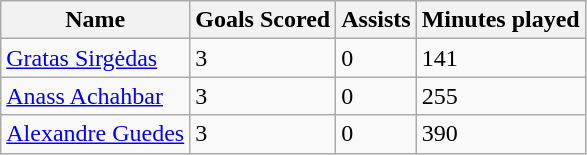<table class="wikitable">
<tr>
<th>Name</th>
<th>Goals Scored</th>
<th>Assists</th>
<th>Minutes played</th>
</tr>
<tr>
<td> <a href='#'>Gratas Sirgėdas</a></td>
<td>3</td>
<td>0</td>
<td>141</td>
</tr>
<tr>
<td> <a href='#'>Anass Achahbar</a></td>
<td>3</td>
<td>0</td>
<td>255</td>
</tr>
<tr>
<td> <a href='#'>Alexandre Guedes</a></td>
<td>3</td>
<td>0</td>
<td>390</td>
</tr>
</table>
